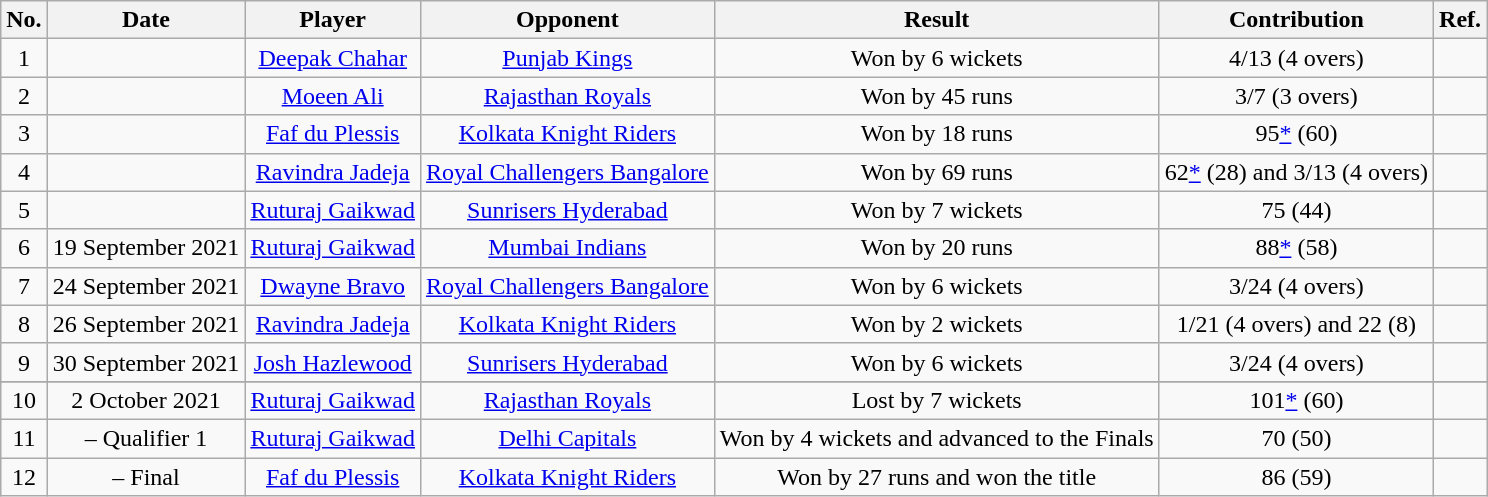<table class="wikitable sortable" style="text-align: center;">
<tr>
<th>No.</th>
<th>Date</th>
<th>Player</th>
<th>Opponent</th>
<th>Result</th>
<th>Contribution</th>
<th>Ref.</th>
</tr>
<tr>
<td>1</td>
<td></td>
<td><a href='#'>Deepak Chahar</a></td>
<td><a href='#'>Punjab Kings</a></td>
<td>Won by 6 wickets</td>
<td>4/13 (4 overs)</td>
<td></td>
</tr>
<tr>
<td>2</td>
<td></td>
<td><a href='#'>Moeen Ali</a></td>
<td><a href='#'>Rajasthan Royals</a></td>
<td>Won by 45 runs</td>
<td>3/7 (3 overs)</td>
<td></td>
</tr>
<tr>
<td>3</td>
<td></td>
<td><a href='#'>Faf du Plessis</a></td>
<td><a href='#'>Kolkata Knight Riders</a></td>
<td>Won by 18 runs</td>
<td>95<a href='#'>*</a> (60)</td>
<td></td>
</tr>
<tr>
<td>4</td>
<td></td>
<td><a href='#'>Ravindra Jadeja</a></td>
<td><a href='#'>Royal Challengers Bangalore</a></td>
<td>Won by 69 runs</td>
<td>62<a href='#'>*</a> (28) and 3/13 (4 overs)</td>
<td></td>
</tr>
<tr>
<td>5</td>
<td></td>
<td><a href='#'>Ruturaj Gaikwad</a></td>
<td><a href='#'>Sunrisers Hyderabad</a></td>
<td>Won by 7 wickets</td>
<td>75 (44)</td>
<td></td>
</tr>
<tr>
<td>6</td>
<td>19 September 2021</td>
<td><a href='#'>Ruturaj Gaikwad</a></td>
<td><a href='#'>Mumbai Indians</a></td>
<td>Won by 20 runs</td>
<td>88<a href='#'>*</a> (58)</td>
<td></td>
</tr>
<tr>
<td>7</td>
<td>24 September 2021</td>
<td><a href='#'>Dwayne Bravo</a></td>
<td><a href='#'>Royal Challengers Bangalore</a></td>
<td>Won by 6 wickets</td>
<td>3/24 (4 overs)</td>
<td></td>
</tr>
<tr>
<td>8</td>
<td>26 September 2021</td>
<td><a href='#'>Ravindra Jadeja</a></td>
<td><a href='#'>Kolkata Knight Riders</a></td>
<td>Won by 2 wickets</td>
<td>1/21 (4 overs) and 22 (8)</td>
<td></td>
</tr>
<tr>
<td>9</td>
<td>30 September 2021</td>
<td><a href='#'>Josh Hazlewood</a></td>
<td><a href='#'>Sunrisers Hyderabad</a></td>
<td>Won by 6 wickets</td>
<td>3/24 (4 overs)</td>
<td></td>
</tr>
<tr>
</tr>
<tr>
<td>10</td>
<td>2 October 2021</td>
<td><a href='#'>Ruturaj Gaikwad</a></td>
<td><a href='#'>Rajasthan Royals</a></td>
<td>Lost by 7 wickets</td>
<td>101<a href='#'>*</a> (60)</td>
<td></td>
</tr>
<tr>
<td>11</td>
<td> – Qualifier 1</td>
<td><a href='#'>Ruturaj Gaikwad</a></td>
<td><a href='#'>Delhi Capitals</a></td>
<td>Won by 4 wickets and advanced to the Finals</td>
<td>70 (50)</td>
<td></td>
</tr>
<tr>
<td>12</td>
<td> – Final</td>
<td><a href='#'>Faf du Plessis</a></td>
<td><a href='#'>Kolkata Knight Riders</a></td>
<td>Won by 27 runs and won the title</td>
<td>86 (59)</td>
<td></td>
</tr>
</table>
